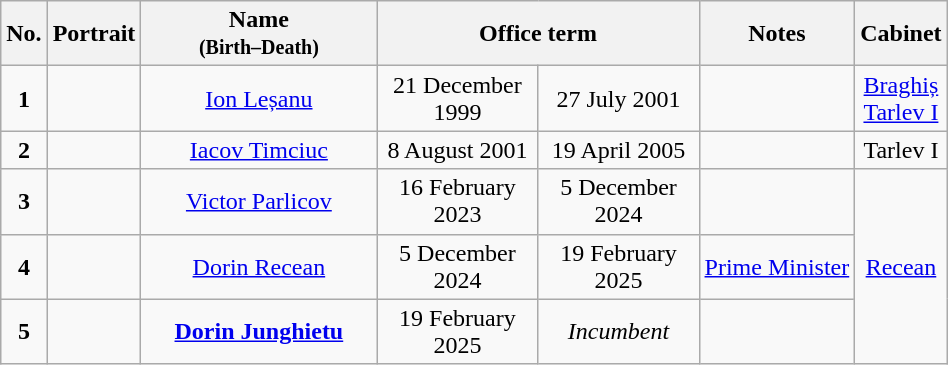<table class="wikitable" style="text-align:center;">
<tr>
<th>No.</th>
<th scope="col">Portrait</th>
<th scope="col">Name<br><small>(Birth–Death)</small></th>
<th colspan="2" scope="col">Office term</th>
<th>Notes</th>
<th>Cabinet</th>
</tr>
<tr>
<td><strong>1</strong></td>
<td></td>
<td width="150" style="text-align: center;"><a href='#'>Ion Leșanu</a><br></td>
<td width="100" style="text-align: center;">21 December 1999</td>
<td width="100" style="text-align: center;">27 July 2001</td>
<td></td>
<td><a href='#'>Braghiș</a><br><a href='#'>Tarlev I</a></td>
</tr>
<tr>
<td><strong>2</strong></td>
<td></td>
<td width="150" style="text-align: center;"><a href='#'>Iacov Timciuc</a><br></td>
<td width="100" style="text-align: center;">8 August 2001</td>
<td width="100" style="text-align: center;">19 April 2005</td>
<td></td>
<td>Tarlev I</td>
</tr>
<tr>
<td><strong>3</strong></td>
<td></td>
<td width="150" style="text-align: center;"><a href='#'>Victor Parlicov</a><br></td>
<td width="100" style="text-align: center;">16 February 2023</td>
<td width="100" style="text-align: center;">5 December 2024</td>
<td></td>
<td rowspan="3"><a href='#'>Recean</a></td>
</tr>
<tr>
<td><strong>4</strong></td>
<td></td>
<td><a href='#'>Dorin Recean</a><br></td>
<td>5 December 2024</td>
<td>19 February 2025</td>
<td><a href='#'>Prime Minister</a></td>
</tr>
<tr>
<td><strong>5</strong></td>
<td></td>
<td><a href='#'><strong>Dorin Junghietu</strong></a></td>
<td>19 February 2025</td>
<td><em>Incumbent</em></td>
<td></td>
</tr>
</table>
